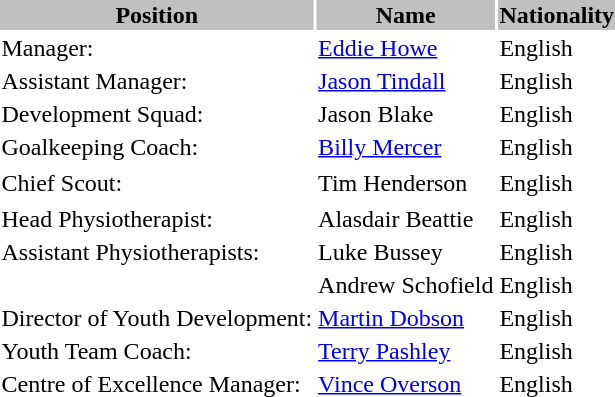<table class="toccolours">
<tr>
<th bgcolor=silver>Position</th>
<th bgcolor=silver>Name</th>
<th bgcolor=silver>Nationality</th>
</tr>
<tr>
<td>Manager:</td>
<td><a href='#'>Eddie Howe</a></td>
<td> English</td>
</tr>
<tr>
<td>Assistant Manager:</td>
<td><a href='#'>Jason Tindall</a></td>
<td> English</td>
</tr>
<tr>
<td>Development Squad:</td>
<td>Jason Blake</td>
<td> English</td>
</tr>
<tr>
<td>Goalkeeping Coach:</td>
<td><a href='#'>Billy Mercer</a></td>
<td> English</td>
</tr>
<tr bgcolor=#eeeeee>
</tr>
<tr>
<td>Chief Scout:</td>
<td>Tim Henderson</td>
<td> English</td>
</tr>
<tr bgcolor=#eeeeee>
</tr>
<tr>
<td>Head Physiotherapist:</td>
<td>Alasdair Beattie</td>
<td> English</td>
</tr>
<tr>
<td>Assistant Physiotherapists:</td>
<td>Luke Bussey</td>
<td> English</td>
</tr>
<tr>
<td></td>
<td>Andrew Schofield</td>
<td> English</td>
</tr>
<tr>
<td>Director of Youth Development:</td>
<td><a href='#'>Martin Dobson</a></td>
<td> English</td>
</tr>
<tr>
<td>Youth Team Coach:</td>
<td><a href='#'>Terry Pashley</a></td>
<td> English</td>
</tr>
<tr>
<td>Centre of Excellence Manager:</td>
<td><a href='#'>Vince Overson</a></td>
<td> English</td>
</tr>
</table>
